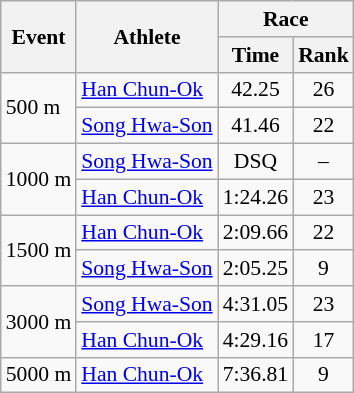<table class="wikitable" border="1" style="font-size:90%">
<tr>
<th rowspan=2>Event</th>
<th rowspan=2>Athlete</th>
<th colspan=2>Race</th>
</tr>
<tr>
<th>Time</th>
<th>Rank</th>
</tr>
<tr>
<td rowspan=2>500 m</td>
<td><a href='#'>Han Chun-Ok</a></td>
<td align=center>42.25</td>
<td align=center>26</td>
</tr>
<tr>
<td><a href='#'>Song Hwa-Son</a></td>
<td align=center>41.46</td>
<td align=center>22</td>
</tr>
<tr>
<td rowspan=2>1000 m</td>
<td><a href='#'>Song Hwa-Son</a></td>
<td align=center>DSQ</td>
<td align=center>–</td>
</tr>
<tr>
<td><a href='#'>Han Chun-Ok</a></td>
<td align=center>1:24.26</td>
<td align=center>23</td>
</tr>
<tr>
<td rowspan=2>1500 m</td>
<td><a href='#'>Han Chun-Ok</a></td>
<td align=center>2:09.66</td>
<td align=center>22</td>
</tr>
<tr>
<td><a href='#'>Song Hwa-Son</a></td>
<td align=center>2:05.25</td>
<td align=center>9</td>
</tr>
<tr>
<td rowspan=2>3000 m</td>
<td><a href='#'>Song Hwa-Son</a></td>
<td align=center>4:31.05</td>
<td align=center>23</td>
</tr>
<tr>
<td><a href='#'>Han Chun-Ok</a></td>
<td align=center>4:29.16</td>
<td align=center>17</td>
</tr>
<tr>
<td>5000 m</td>
<td><a href='#'>Han Chun-Ok</a></td>
<td align=center>7:36.81</td>
<td align=center>9</td>
</tr>
</table>
